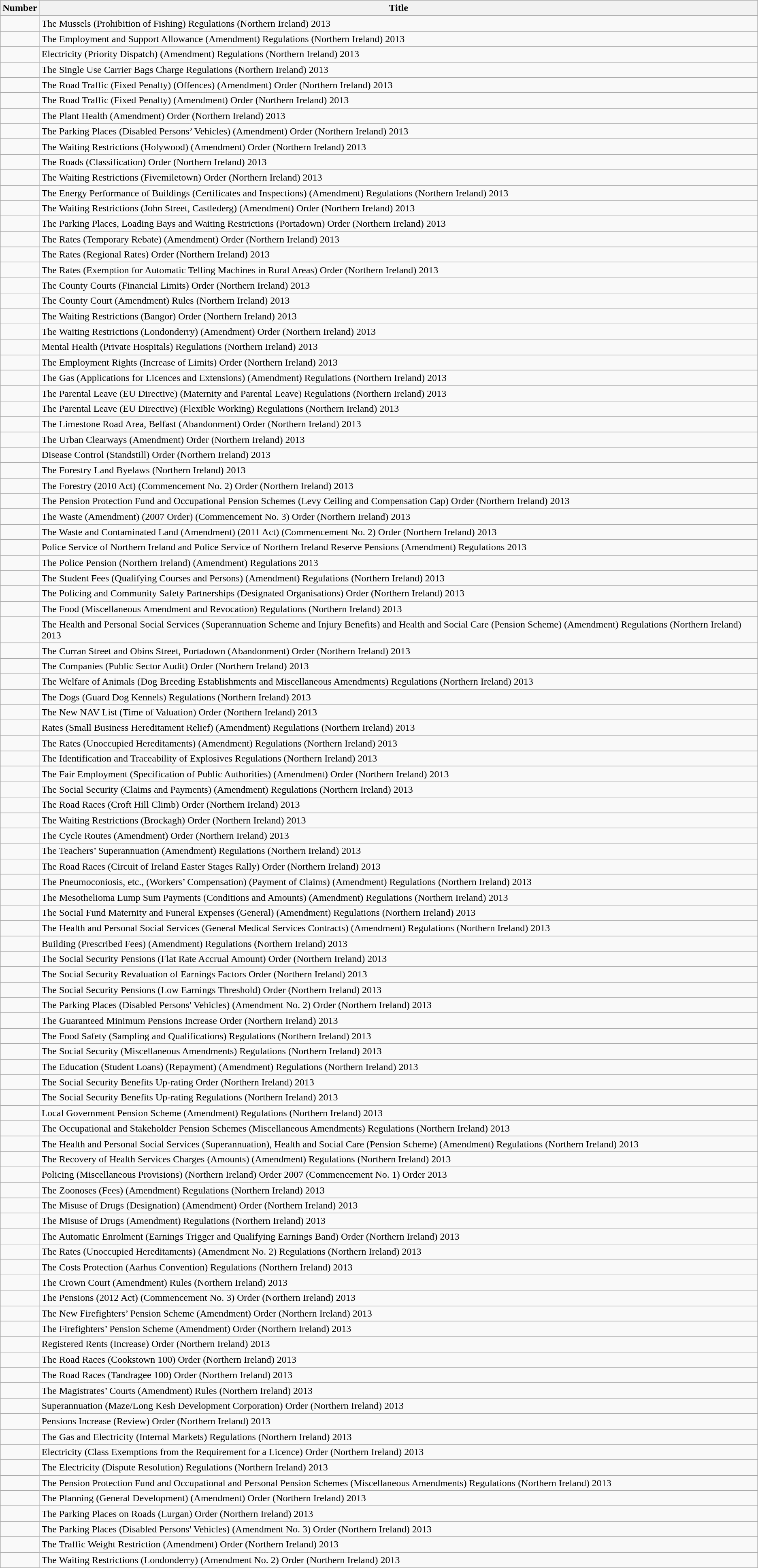<table class="wikitable collapsible">
<tr>
<th>Number</th>
<th>Title</th>
</tr>
<tr>
<td></td>
<td>The Mussels (Prohibition of Fishing) Regulations (Northern Ireland) 2013</td>
</tr>
<tr>
<td></td>
<td>The Employment and Support Allowance (Amendment) Regulations (Northern Ireland) 2013</td>
</tr>
<tr>
<td></td>
<td>Electricity (Priority Dispatch) (Amendment) Regulations (Northern Ireland) 2013</td>
</tr>
<tr>
<td></td>
<td>The Single Use Carrier Bags Charge Regulations (Northern Ireland) 2013</td>
</tr>
<tr>
<td></td>
<td>The Road Traffic (Fixed Penalty) (Offences) (Amendment) Order (Northern Ireland) 2013</td>
</tr>
<tr>
<td></td>
<td>The Road Traffic (Fixed Penalty) (Amendment) Order (Northern Ireland) 2013</td>
</tr>
<tr>
<td></td>
<td>The Plant Health (Amendment) Order (Northern Ireland) 2013</td>
</tr>
<tr>
<td></td>
<td>The Parking Places (Disabled Persons’ Vehicles) (Amendment) Order (Northern Ireland) 2013</td>
</tr>
<tr>
<td></td>
<td>The Waiting Restrictions (Holywood) (Amendment) Order (Northern Ireland) 2013</td>
</tr>
<tr>
<td></td>
<td>The Roads (Classification) Order (Northern Ireland) 2013</td>
</tr>
<tr>
<td></td>
<td>The Waiting Restrictions (Fivemiletown) Order (Northern Ireland) 2013</td>
</tr>
<tr>
<td></td>
<td>The Energy Performance of Buildings (Certificates and Inspections) (Amendment) Regulations (Northern Ireland) 2013</td>
</tr>
<tr>
<td></td>
<td>The Waiting Restrictions (John Street, Castlederg) (Amendment) Order (Northern Ireland) 2013</td>
</tr>
<tr>
<td></td>
<td>The Parking Places, Loading Bays and Waiting Restrictions (Portadown) Order (Northern Ireland) 2013</td>
</tr>
<tr>
<td></td>
<td>The Rates (Temporary Rebate) (Amendment) Order (Northern Ireland) 2013</td>
</tr>
<tr>
<td></td>
<td>The Rates (Regional Rates) Order (Northern Ireland) 2013</td>
</tr>
<tr>
<td></td>
<td>The Rates (Exemption for Automatic Telling Machines in Rural Areas) Order (Northern Ireland) 2013</td>
</tr>
<tr>
<td></td>
<td>The County Courts (Financial Limits) Order (Northern Ireland) 2013</td>
</tr>
<tr>
<td></td>
<td>The County Court (Amendment) Rules (Northern Ireland) 2013</td>
</tr>
<tr>
<td></td>
<td>The Waiting Restrictions (Bangor) Order (Northern Ireland) 2013</td>
</tr>
<tr>
<td></td>
<td>The Waiting Restrictions (Londonderry) (Amendment) Order (Northern Ireland) 2013</td>
</tr>
<tr>
<td></td>
<td>Mental Health (Private Hospitals) Regulations (Northern Ireland) 2013</td>
</tr>
<tr>
<td></td>
<td>The Employment Rights (Increase of Limits) Order (Northern Ireland) 2013</td>
</tr>
<tr>
<td></td>
<td>The Gas (Applications for Licences and Extensions) (Amendment) Regulations (Northern Ireland) 2013</td>
</tr>
<tr>
<td></td>
<td>The Parental Leave (EU Directive) (Maternity and Parental Leave) Regulations (Northern Ireland) 2013</td>
</tr>
<tr>
<td></td>
<td>The Parental Leave (EU Directive) (Flexible Working) Regulations (Northern Ireland) 2013</td>
</tr>
<tr>
<td></td>
<td>The Limestone Road Area, Belfast (Abandonment) Order (Northern Ireland) 2013</td>
</tr>
<tr>
<td></td>
<td>The Urban Clearways (Amendment) Order (Northern Ireland) 2013</td>
</tr>
<tr>
<td></td>
<td>Disease Control (Standstill) Order (Northern Ireland) 2013</td>
</tr>
<tr>
<td></td>
<td>The Forestry Land Byelaws (Northern Ireland) 2013</td>
</tr>
<tr>
<td></td>
<td>The Forestry (2010 Act) (Commencement No. 2) Order (Northern Ireland) 2013</td>
</tr>
<tr>
<td></td>
<td>The Pension Protection Fund and Occupational Pension Schemes (Levy Ceiling and Compensation Cap) Order (Northern Ireland) 2013</td>
</tr>
<tr>
<td></td>
<td>The Waste (Amendment) (2007 Order) (Commencement No. 3) Order (Northern Ireland) 2013</td>
</tr>
<tr>
<td></td>
<td>The Waste and Contaminated Land (Amendment) (2011 Act) (Commencement No. 2) Order (Northern Ireland) 2013</td>
</tr>
<tr>
<td></td>
<td>Police Service of Northern Ireland and Police Service of Northern Ireland Reserve Pensions (Amendment) Regulations 2013</td>
</tr>
<tr>
<td></td>
<td>The Police Pension (Northern Ireland) (Amendment) Regulations 2013</td>
</tr>
<tr>
<td></td>
<td>The Student Fees (Qualifying Courses and Persons) (Amendment) Regulations (Northern Ireland) 2013</td>
</tr>
<tr>
<td></td>
<td>The Policing and Community Safety Partnerships (Designated Organisations) Order (Northern Ireland) 2013</td>
</tr>
<tr>
<td></td>
<td>The Food (Miscellaneous Amendment and Revocation) Regulations (Northern Ireland) 2013</td>
</tr>
<tr>
<td></td>
<td>The Health and Personal Social Services (Superannuation Scheme and Injury Benefits) and Health and Social Care (Pension Scheme) (Amendment) Regulations (Northern Ireland) 2013</td>
</tr>
<tr>
<td></td>
<td>The Curran Street and Obins Street, Portadown (Abandonment) Order (Northern Ireland) 2013</td>
</tr>
<tr>
<td></td>
<td>The Companies (Public Sector Audit) Order (Northern Ireland) 2013</td>
</tr>
<tr>
<td></td>
<td>The Welfare of Animals (Dog Breeding Establishments and Miscellaneous Amendments) Regulations (Northern Ireland) 2013</td>
</tr>
<tr>
<td></td>
<td>The Dogs (Guard Dog Kennels) Regulations (Northern Ireland) 2013</td>
</tr>
<tr>
<td></td>
<td>The New NAV List (Time of Valuation) Order (Northern Ireland) 2013</td>
</tr>
<tr>
<td></td>
<td>Rates (Small Business Hereditament Relief) (Amendment) Regulations (Northern Ireland) 2013</td>
</tr>
<tr>
<td></td>
<td>The Rates (Unoccupied Hereditaments) (Amendment) Regulations (Northern Ireland) 2013</td>
</tr>
<tr>
<td></td>
<td>The Identification and Traceability of Explosives Regulations (Northern Ireland) 2013</td>
</tr>
<tr>
<td></td>
<td>The Fair Employment (Specification of Public Authorities) (Amendment) Order (Northern Ireland) 2013</td>
</tr>
<tr>
<td></td>
<td>The Social Security (Claims and Payments) (Amendment) Regulations (Northern Ireland) 2013</td>
</tr>
<tr>
<td></td>
<td>The Road Races (Croft Hill Climb) Order (Northern Ireland) 2013</td>
</tr>
<tr>
<td></td>
<td>The Waiting Restrictions (Brockagh) Order (Northern Ireland) 2013</td>
</tr>
<tr>
<td></td>
<td>The Cycle Routes (Amendment) Order (Northern Ireland) 2013</td>
</tr>
<tr>
<td></td>
<td>The Teachers’ Superannuation (Amendment) Regulations (Northern Ireland) 2013</td>
</tr>
<tr>
<td></td>
<td>The Road Races (Circuit of Ireland Easter Stages Rally) Order (Northern Ireland) 2013</td>
</tr>
<tr>
<td></td>
<td>The Pneumoconiosis, etc., (Workers’ Compensation) (Payment of Claims) (Amendment) Regulations (Northern Ireland) 2013</td>
</tr>
<tr>
<td></td>
<td>The Mesothelioma Lump Sum Payments (Conditions and Amounts) (Amendment) Regulations (Northern Ireland) 2013</td>
</tr>
<tr>
<td></td>
<td>The Social Fund Maternity and Funeral Expenses (General) (Amendment) Regulations (Northern Ireland) 2013</td>
</tr>
<tr>
<td></td>
<td>The Health and Personal Social Services (General Medical Services Contracts) (Amendment) Regulations (Northern Ireland) 2013</td>
</tr>
<tr>
<td></td>
<td>Building (Prescribed Fees) (Amendment) Regulations (Northern Ireland) 2013</td>
</tr>
<tr>
<td></td>
<td>The Social Security Pensions (Flat Rate Accrual Amount) Order (Northern Ireland) 2013</td>
</tr>
<tr>
<td></td>
<td>The Social Security Revaluation of Earnings Factors Order (Northern Ireland) 2013</td>
</tr>
<tr>
<td></td>
<td>The Social Security Pensions (Low Earnings Threshold) Order (Northern Ireland) 2013</td>
</tr>
<tr>
<td></td>
<td>The Parking Places (Disabled Persons' Vehicles) (Amendment No. 2) Order (Northern Ireland) 2013</td>
</tr>
<tr>
<td></td>
<td>The Guaranteed Minimum Pensions Increase Order (Northern Ireland) 2013</td>
</tr>
<tr>
<td></td>
<td>The Food Safety (Sampling and Qualifications) Regulations (Northern Ireland) 2013</td>
</tr>
<tr>
<td></td>
<td>The Social Security (Miscellaneous Amendments) Regulations (Northern Ireland) 2013</td>
</tr>
<tr>
<td></td>
<td>The Education (Student Loans) (Repayment) (Amendment) Regulations (Northern Ireland) 2013</td>
</tr>
<tr>
<td></td>
<td>The Social Security Benefits Up-rating Order (Northern Ireland) 2013</td>
</tr>
<tr>
<td></td>
<td>The Social Security Benefits Up-rating Regulations (Northern Ireland) 2013</td>
</tr>
<tr>
<td></td>
<td>Local Government Pension Scheme (Amendment) Regulations (Northern Ireland) 2013</td>
</tr>
<tr>
<td></td>
<td>The Occupational and Stakeholder Pension Schemes (Miscellaneous Amendments) Regulations (Northern Ireland) 2013</td>
</tr>
<tr>
<td></td>
<td>The Health and Personal Social Services (Superannuation), Health and Social Care (Pension Scheme) (Amendment) Regulations (Northern Ireland) 2013</td>
</tr>
<tr>
<td></td>
<td>The Recovery of Health Services Charges (Amounts) (Amendment) Regulations (Northern Ireland) 2013</td>
</tr>
<tr>
<td></td>
<td>Policing (Miscellaneous Provisions) (Northern Ireland) Order 2007 (Commencement No. 1) Order 2013</td>
</tr>
<tr>
<td></td>
<td>The Zoonoses (Fees) (Amendment) Regulations (Northern Ireland) 2013</td>
</tr>
<tr>
<td></td>
<td>The Misuse of Drugs (Designation) (Amendment) Order (Northern Ireland) 2013</td>
</tr>
<tr>
<td></td>
<td>The Misuse of Drugs (Amendment) Regulations (Northern Ireland) 2013</td>
</tr>
<tr>
<td></td>
<td>The Automatic Enrolment (Earnings Trigger and Qualifying Earnings Band) Order (Northern Ireland) 2013</td>
</tr>
<tr>
<td></td>
<td>The Rates (Unoccupied Hereditaments) (Amendment No. 2) Regulations (Northern Ireland) 2013</td>
</tr>
<tr>
<td></td>
<td>The Costs Protection (Aarhus Convention) Regulations (Northern Ireland) 2013</td>
</tr>
<tr>
<td></td>
<td>The Crown Court (Amendment) Rules (Northern Ireland) 2013</td>
</tr>
<tr>
<td></td>
<td>The Pensions (2012 Act) (Commencement No. 3) Order (Northern Ireland) 2013</td>
</tr>
<tr>
<td></td>
<td>The New Firefighters’ Pension Scheme (Amendment) Order (Northern Ireland) 2013</td>
</tr>
<tr>
<td></td>
<td>The Firefighters’ Pension Scheme (Amendment) Order (Northern Ireland) 2013</td>
</tr>
<tr>
<td></td>
<td>Registered Rents (Increase) Order (Northern Ireland) 2013</td>
</tr>
<tr>
<td></td>
<td>The Road Races (Cookstown 100) Order (Northern Ireland) 2013</td>
</tr>
<tr>
<td></td>
<td>The Road Races (Tandragee 100) Order (Northern Ireland) 2013</td>
</tr>
<tr>
<td></td>
<td>The Magistrates’ Courts (Amendment) Rules (Northern Ireland) 2013</td>
</tr>
<tr>
<td></td>
<td>Superannuation (Maze/Long Kesh Development Corporation) Order (Northern Ireland) 2013</td>
</tr>
<tr>
<td></td>
<td>Pensions Increase (Review) Order (Northern Ireland) 2013</td>
</tr>
<tr>
<td></td>
<td>The Gas and Electricity (Internal Markets) Regulations (Northern Ireland) 2013</td>
</tr>
<tr>
<td></td>
<td>Electricity (Class Exemptions from the Requirement for a Licence) Order (Northern Ireland) 2013</td>
</tr>
<tr>
<td></td>
<td>The Electricity (Dispute Resolution) Regulations (Northern Ireland) 2013</td>
</tr>
<tr>
<td></td>
<td>The Pension Protection Fund and Occupational and Personal Pension Schemes (Miscellaneous Amendments) Regulations (Northern Ireland) 2013</td>
</tr>
<tr>
<td></td>
<td>The Planning (General Development) (Amendment) Order (Northern Ireland) 2013</td>
</tr>
<tr>
<td></td>
<td>The Parking Places on Roads (Lurgan) Order (Northern Ireland) 2013</td>
</tr>
<tr>
<td></td>
<td>The Parking Places (Disabled Persons' Vehicles) (Amendment No. 3) Order (Northern Ireland) 2013</td>
</tr>
<tr>
<td></td>
<td>The Traffic Weight Restriction (Amendment) Order (Northern Ireland) 2013</td>
</tr>
<tr>
<td></td>
<td>The Waiting Restrictions (Londonderry) (Amendment No. 2) Order (Northern Ireland) 2013</td>
</tr>
</table>
